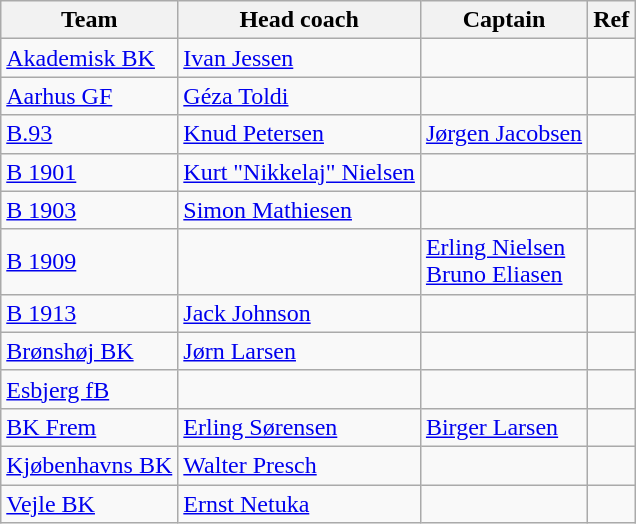<table class="wikitable sortable">
<tr>
<th>Team</th>
<th>Head coach</th>
<th>Captain</th>
<th>Ref</th>
</tr>
<tr>
<td><a href='#'>Akademisk BK</a></td>
<td> <a href='#'>Ivan Jessen</a></td>
<td></td>
<td></td>
</tr>
<tr>
<td><a href='#'>Aarhus GF</a></td>
<td> <a href='#'>Géza Toldi</a></td>
<td></td>
<td></td>
</tr>
<tr>
<td><a href='#'>B.93</a></td>
<td> <a href='#'>Knud Petersen</a></td>
<td> <a href='#'>Jørgen Jacobsen</a></td>
<td></td>
</tr>
<tr>
<td><a href='#'>B 1901</a></td>
<td> <a href='#'>Kurt "Nikkelaj" Nielsen</a></td>
<td></td>
<td></td>
</tr>
<tr>
<td><a href='#'>B 1903</a></td>
<td> <a href='#'>Simon Mathiesen</a></td>
<td></td>
<td></td>
</tr>
<tr>
<td><a href='#'>B 1909</a></td>
<td> </td>
<td> <a href='#'>Erling Nielsen</a><br> <a href='#'>Bruno Eliasen</a></td>
<td></td>
</tr>
<tr>
<td><a href='#'>B 1913</a></td>
<td> <a href='#'>Jack Johnson</a></td>
<td></td>
<td></td>
</tr>
<tr>
<td><a href='#'>Brønshøj BK</a></td>
<td> <a href='#'>Jørn Larsen</a></td>
<td></td>
<td></td>
</tr>
<tr>
<td><a href='#'>Esbjerg fB</a></td>
<td> </td>
<td> </td>
<td></td>
</tr>
<tr>
<td><a href='#'>BK Frem</a></td>
<td> <a href='#'>Erling Sørensen</a></td>
<td> <a href='#'>Birger Larsen</a></td>
<td></td>
</tr>
<tr>
<td><a href='#'>Kjøbenhavns BK</a></td>
<td> <a href='#'>Walter Presch</a></td>
<td></td>
<td></td>
</tr>
<tr>
<td><a href='#'>Vejle BK</a></td>
<td> <a href='#'>Ernst Netuka</a></td>
<td></td>
<td></td>
</tr>
</table>
